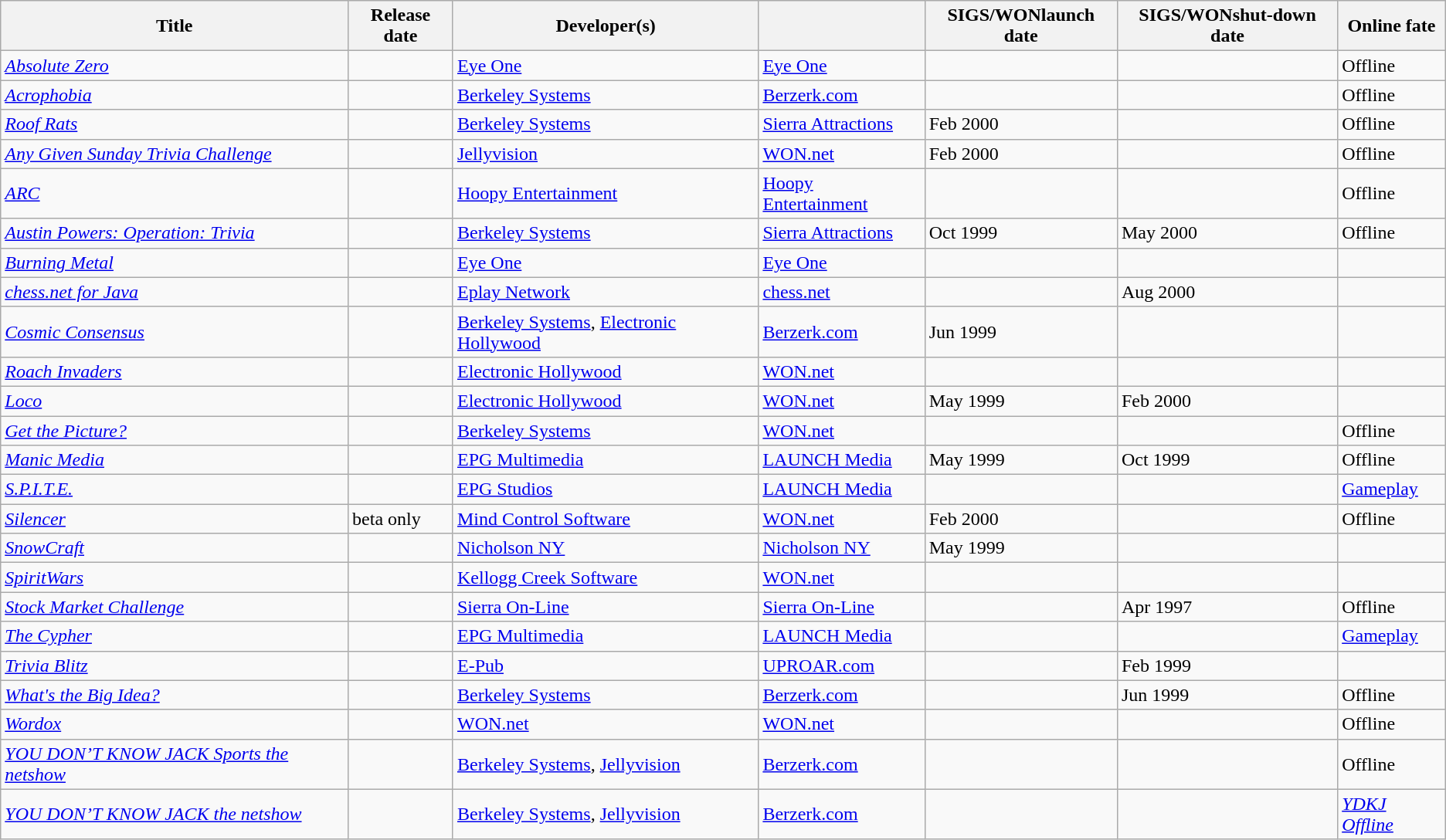<table class="wikitable sortable">
<tr>
<th scope=col style=min-width:8em>Title</th>
<th scope=col>Release date</th>
<th scope=col>Developer(s)</th>
<th scope=col></th>
<th scope=col>SIGS/WONlaunch date</th>
<th scope=col>SIGS/WONshut-down date</th>
<th scope=col>Online fate</th>
</tr>
<tr>
<td><em><a href='#'>Absolute Zero</a></em></td>
<td></td>
<td><a href='#'>Eye One</a></td>
<td><a href='#'>Eye One</a></td>
<td></td>
<td></td>
<td>Offline</td>
</tr>
<tr>
<td><em><a href='#'>Acrophobia</a></em></td>
<td></td>
<td><a href='#'>Berkeley Systems</a></td>
<td><a href='#'>Berzerk.com</a></td>
<td></td>
<td></td>
<td>Offline</td>
</tr>
<tr>
<td><em><a href='#'>Roof Rats</a></em></td>
<td></td>
<td><a href='#'>Berkeley Systems</a></td>
<td><a href='#'>Sierra Attractions</a></td>
<td>Feb 2000</td>
<td></td>
<td>Offline</td>
</tr>
<tr>
<td><em><a href='#'>Any Given Sunday Trivia Challenge</a></em></td>
<td></td>
<td><a href='#'>Jellyvision</a></td>
<td><a href='#'>WON.net</a></td>
<td>Feb 2000</td>
<td></td>
<td>Offline</td>
</tr>
<tr>
<td><em><a href='#'>ARC</a></em></td>
<td></td>
<td><a href='#'>Hoopy Entertainment</a></td>
<td><a href='#'>Hoopy Entertainment</a></td>
<td></td>
<td></td>
<td>Offline</td>
</tr>
<tr>
<td><em><a href='#'>Austin Powers: Operation: Trivia</a></em></td>
<td></td>
<td><a href='#'>Berkeley Systems</a></td>
<td><a href='#'>Sierra Attractions</a></td>
<td>Oct 1999</td>
<td>May 2000</td>
<td>Offline</td>
</tr>
<tr>
<td><em><a href='#'>Burning Metal</a></em></td>
<td></td>
<td><a href='#'>Eye One</a></td>
<td><a href='#'>Eye One</a></td>
<td></td>
<td></td>
<td></td>
</tr>
<tr>
<td><em><a href='#'>chess.net for Java</a></em></td>
<td></td>
<td><a href='#'>Eplay Network</a></td>
<td><a href='#'>chess.net</a></td>
<td></td>
<td>Aug 2000</td>
<td></td>
</tr>
<tr>
<td><em><a href='#'>Cosmic Consensus</a></em></td>
<td></td>
<td><a href='#'>Berkeley Systems</a>, <a href='#'>Electronic Hollywood</a></td>
<td><a href='#'>Berzerk.com</a></td>
<td>Jun 1999</td>
<td></td>
<td></td>
</tr>
<tr>
<td><em><a href='#'>Roach Invaders</a></em></td>
<td></td>
<td><a href='#'>Electronic Hollywood</a></td>
<td><a href='#'>WON.net</a></td>
<td></td>
<td></td>
<td></td>
</tr>
<tr>
<td><em><a href='#'>Loco</a></em></td>
<td></td>
<td><a href='#'>Electronic Hollywood</a></td>
<td><a href='#'>WON.net</a></td>
<td>May 1999</td>
<td>Feb 2000</td>
<td></td>
</tr>
<tr>
<td><em><a href='#'>Get the Picture?</a></em></td>
<td></td>
<td><a href='#'>Berkeley Systems</a></td>
<td><a href='#'>WON.net</a></td>
<td></td>
<td></td>
<td>Offline</td>
</tr>
<tr>
<td><em><a href='#'>Manic Media</a></em></td>
<td></td>
<td><a href='#'>EPG Multimedia</a></td>
<td><a href='#'>LAUNCH Media</a></td>
<td>May 1999</td>
<td>Oct 1999</td>
<td>Offline</td>
</tr>
<tr>
<td><em><a href='#'>S.P.I.T.E.</a></em></td>
<td></td>
<td><a href='#'>EPG Studios</a></td>
<td><a href='#'>LAUNCH Media</a></td>
<td></td>
<td></td>
<td><a href='#'>Gameplay</a></td>
</tr>
<tr>
<td><em><a href='#'>Silencer</a></em></td>
<td>beta only</td>
<td><a href='#'>Mind Control Software</a></td>
<td><a href='#'>WON.net</a></td>
<td>Feb 2000</td>
<td></td>
<td>Offline</td>
</tr>
<tr>
<td><em><a href='#'>SnowCraft</a></em></td>
<td></td>
<td><a href='#'>Nicholson NY</a></td>
<td><a href='#'>Nicholson NY</a></td>
<td>May 1999</td>
<td></td>
<td></td>
</tr>
<tr>
<td><em><a href='#'>SpiritWars</a></em></td>
<td></td>
<td><a href='#'>Kellogg Creek Software</a></td>
<td><a href='#'>WON.net</a></td>
<td></td>
<td></td>
<td></td>
</tr>
<tr>
<td><em><a href='#'>Stock Market Challenge</a></em></td>
<td></td>
<td><a href='#'>Sierra On-Line </a></td>
<td><a href='#'>Sierra On-Line</a></td>
<td></td>
<td>Apr 1997</td>
<td>Offline</td>
</tr>
<tr>
<td><em><a href='#'>The Cypher</a></em></td>
<td></td>
<td><a href='#'>EPG Multimedia</a></td>
<td><a href='#'>LAUNCH Media</a></td>
<td></td>
<td></td>
<td><a href='#'>Gameplay</a></td>
</tr>
<tr>
<td><em><a href='#'>Trivia Blitz</a></em></td>
<td></td>
<td><a href='#'>E-Pub</a></td>
<td><a href='#'>UPROAR.com</a></td>
<td></td>
<td>Feb 1999</td>
<td></td>
</tr>
<tr>
<td><em><a href='#'>What's the Big Idea?</a></em></td>
<td></td>
<td><a href='#'>Berkeley Systems</a></td>
<td><a href='#'>Berzerk.com</a></td>
<td></td>
<td>Jun 1999</td>
<td>Offline</td>
</tr>
<tr>
<td><em><a href='#'>Wordox</a></em></td>
<td></td>
<td><a href='#'>WON.net</a></td>
<td><a href='#'>WON.net</a></td>
<td></td>
<td></td>
<td>Offline</td>
</tr>
<tr>
<td><em><a href='#'>YOU DON’T KNOW JACK Sports the netshow</a></em></td>
<td></td>
<td><a href='#'>Berkeley Systems</a>, <a href='#'>Jellyvision</a></td>
<td><a href='#'>Berzerk.com</a></td>
<td></td>
<td></td>
<td>Offline</td>
</tr>
<tr>
<td><em><a href='#'>YOU DON’T KNOW JACK the netshow</a></em></td>
<td></td>
<td><a href='#'>Berkeley Systems</a>, <a href='#'>Jellyvision</a></td>
<td><a href='#'>Berzerk.com</a></td>
<td></td>
<td></td>
<td><a href='#'><em>YDKJ Offline</em></a></td>
</tr>
</table>
